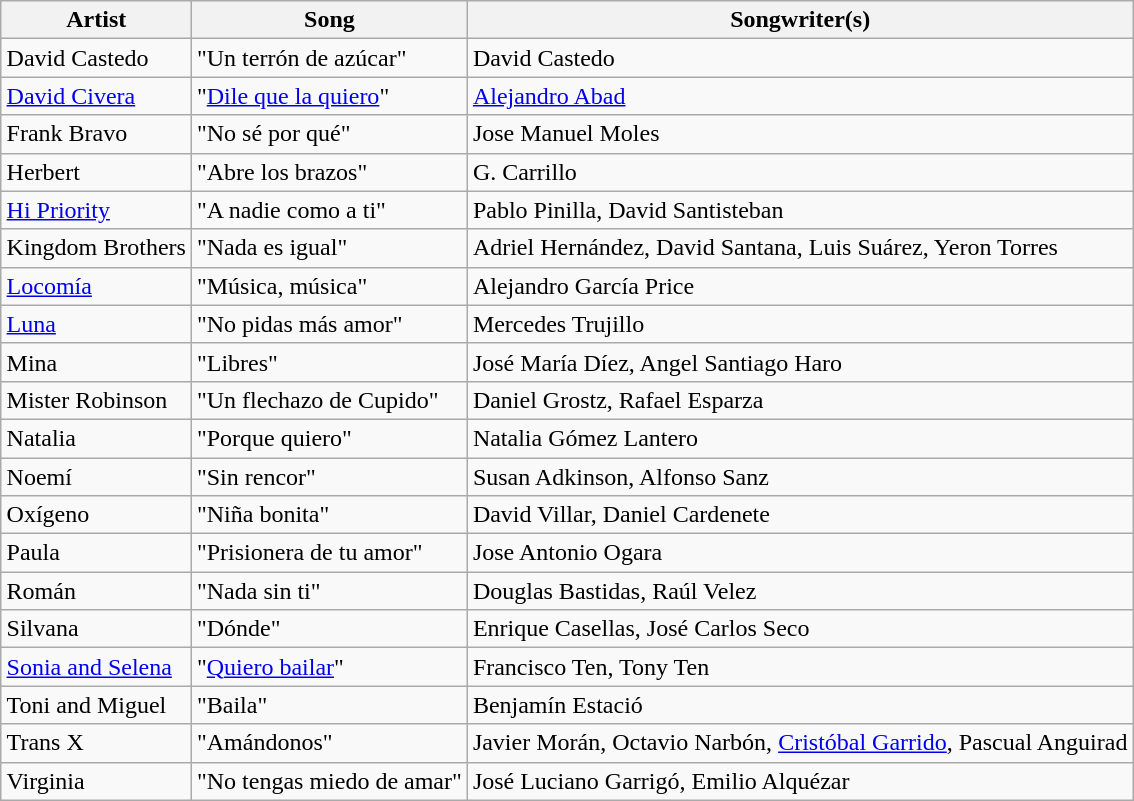<table class="wikitable" style="margin: 1em auto 1em auto;">
<tr>
<th>Artist</th>
<th>Song</th>
<th>Songwriter(s)</th>
</tr>
<tr>
<td>David Castedo</td>
<td>"Un terrón de azúcar"</td>
<td>David Castedo</td>
</tr>
<tr>
<td><a href='#'>David Civera</a></td>
<td>"<a href='#'>Dile que la quiero</a>"</td>
<td><a href='#'>Alejandro Abad</a></td>
</tr>
<tr>
<td>Frank Bravo</td>
<td>"No sé por qué"</td>
<td>Jose Manuel Moles</td>
</tr>
<tr>
<td>Herbert</td>
<td>"Abre los brazos"</td>
<td>G. Carrillo</td>
</tr>
<tr>
<td><a href='#'>Hi Priority</a></td>
<td>"A nadie como a ti"</td>
<td>Pablo Pinilla, David Santisteban</td>
</tr>
<tr>
<td>Kingdom Brothers</td>
<td>"Nada es igual"</td>
<td>Adriel Hernández, David Santana, Luis Suárez, Yeron Torres</td>
</tr>
<tr>
<td><a href='#'>Locomía</a></td>
<td>"Música, música"</td>
<td>Alejandro García Price</td>
</tr>
<tr>
<td><a href='#'>Luna</a></td>
<td>"No pidas más amor"</td>
<td>Mercedes Trujillo</td>
</tr>
<tr>
<td>Mina</td>
<td>"Libres"</td>
<td>José María Díez, Angel Santiago Haro</td>
</tr>
<tr>
<td>Mister Robinson</td>
<td>"Un flechazo de Cupido"</td>
<td>Daniel Grostz, Rafael Esparza</td>
</tr>
<tr>
<td>Natalia</td>
<td>"Porque quiero"</td>
<td>Natalia Gómez Lantero</td>
</tr>
<tr>
<td>Noemí</td>
<td>"Sin rencor"</td>
<td>Susan Adkinson, Alfonso Sanz</td>
</tr>
<tr>
<td>Oxígeno</td>
<td>"Niña bonita"</td>
<td>David Villar, Daniel Cardenete</td>
</tr>
<tr>
<td>Paula</td>
<td>"Prisionera de tu amor"</td>
<td>Jose Antonio Ogara</td>
</tr>
<tr>
<td>Román</td>
<td>"Nada sin ti"</td>
<td>Douglas Bastidas, Raúl Velez</td>
</tr>
<tr>
<td>Silvana</td>
<td>"Dónde"</td>
<td>Enrique Casellas, José Carlos Seco</td>
</tr>
<tr>
<td><a href='#'>Sonia and Selena</a></td>
<td>"<a href='#'>Quiero bailar</a>"</td>
<td>Francisco Ten, Tony Ten</td>
</tr>
<tr>
<td>Toni and Miguel</td>
<td>"Baila"</td>
<td>Benjamín Estació</td>
</tr>
<tr>
<td>Trans X</td>
<td>"Amándonos"</td>
<td>Javier Morán, Octavio Narbón, <a href='#'>Cristóbal Garrido</a>, Pascual Anguirad</td>
</tr>
<tr>
<td>Virginia</td>
<td>"No tengas miedo de amar"</td>
<td>José Luciano Garrigó, Emilio Alquézar</td>
</tr>
</table>
